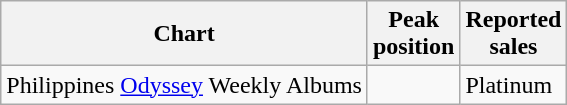<table class="wikitable">
<tr>
<th>Chart</th>
<th>Peak <br> position</th>
<th>Reported <br> sales</th>
</tr>
<tr>
<td>Philippines <a href='#'>Odyssey</a> Weekly Albums</td>
<td></td>
<td>Platinum</td>
</tr>
</table>
